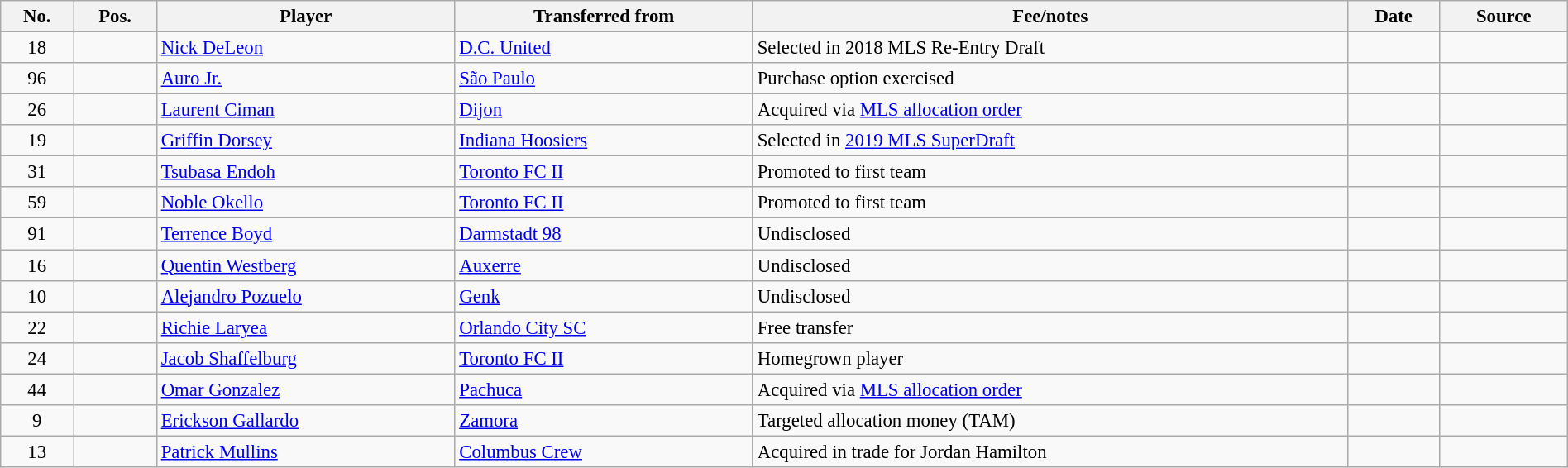<table class="wikitable sortable" style="width:100%; text-align:center; font-size:95%; text-align:left;">
<tr>
<th>No.</th>
<th>Pos.</th>
<th>Player</th>
<th>Transferred from</th>
<th>Fee/notes</th>
<th>Date</th>
<th>Source</th>
</tr>
<tr>
<td align=center>18</td>
<td align=center></td>
<td> <a href='#'>Nick DeLeon</a></td>
<td> <a href='#'>D.C. United</a></td>
<td>Selected in 2018 MLS Re-Entry Draft</td>
<td></td>
<td></td>
</tr>
<tr>
<td align=center>96</td>
<td align=center></td>
<td> <a href='#'>Auro Jr.</a></td>
<td> <a href='#'>São Paulo</a></td>
<td>Purchase option exercised</td>
<td></td>
<td></td>
</tr>
<tr>
<td align=center>26</td>
<td align=center></td>
<td> <a href='#'>Laurent Ciman</a></td>
<td> <a href='#'>Dijon</a></td>
<td>Acquired via <a href='#'>MLS allocation order</a></td>
<td></td>
<td></td>
</tr>
<tr>
<td align=center>19</td>
<td align=center></td>
<td> <a href='#'>Griffin Dorsey</a></td>
<td> <a href='#'>Indiana Hoosiers</a></td>
<td>Selected in <a href='#'>2019 MLS SuperDraft</a></td>
<td></td>
<td></td>
</tr>
<tr>
<td align=center>31</td>
<td align=center></td>
<td> <a href='#'>Tsubasa Endoh</a></td>
<td> <a href='#'>Toronto FC II</a></td>
<td>Promoted to first team</td>
<td></td>
<td></td>
</tr>
<tr>
<td align=center>59</td>
<td align=center></td>
<td> <a href='#'>Noble Okello</a></td>
<td> <a href='#'>Toronto FC II</a></td>
<td>Promoted to first team</td>
<td></td>
<td></td>
</tr>
<tr>
<td align=center>91</td>
<td align=center></td>
<td> <a href='#'>Terrence Boyd</a></td>
<td> <a href='#'>Darmstadt 98</a></td>
<td>Undisclosed</td>
<td></td>
<td></td>
</tr>
<tr>
<td align=center>16</td>
<td align=center></td>
<td> <a href='#'>Quentin Westberg</a></td>
<td> <a href='#'>Auxerre</a></td>
<td>Undisclosed</td>
<td></td>
<td></td>
</tr>
<tr>
<td align=center>10</td>
<td align=center></td>
<td> <a href='#'>Alejandro Pozuelo</a></td>
<td> <a href='#'>Genk</a></td>
<td>Undisclosed</td>
<td></td>
<td></td>
</tr>
<tr>
<td align=center>22</td>
<td align=center></td>
<td> <a href='#'>Richie Laryea</a></td>
<td> <a href='#'>Orlando City SC</a></td>
<td>Free transfer</td>
<td></td>
<td></td>
</tr>
<tr>
<td align=center>24</td>
<td align=center></td>
<td> <a href='#'>Jacob Shaffelburg</a></td>
<td> <a href='#'>Toronto FC II</a></td>
<td>Homegrown player</td>
<td></td>
<td></td>
</tr>
<tr>
<td align=center>44</td>
<td align=center></td>
<td> <a href='#'>Omar Gonzalez</a></td>
<td> <a href='#'>Pachuca</a></td>
<td>Acquired via <a href='#'>MLS allocation order</a></td>
<td></td>
<td></td>
</tr>
<tr>
<td align=center>9</td>
<td align=center></td>
<td> <a href='#'>Erickson Gallardo</a></td>
<td> <a href='#'>Zamora</a></td>
<td>Targeted allocation money (TAM)</td>
<td></td>
<td></td>
</tr>
<tr>
<td align=center>13</td>
<td align=center></td>
<td> <a href='#'>Patrick Mullins</a></td>
<td> <a href='#'>Columbus Crew</a></td>
<td>Acquired in trade for Jordan Hamilton</td>
<td></td>
<td></td>
</tr>
</table>
